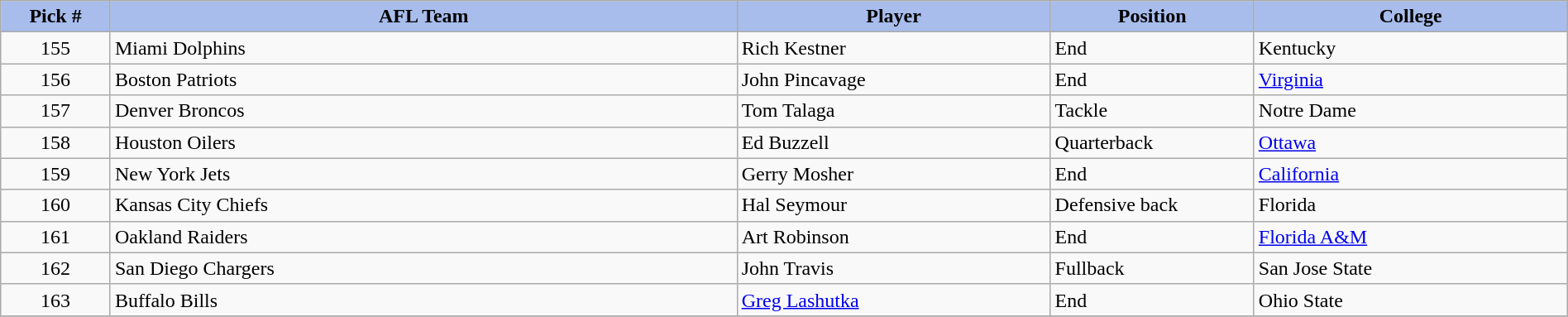<table class="wikitable sortable sortable" style="width: 100%">
<tr>
<th style="background:#A8BDEC;" width=7%>Pick #</th>
<th width=40% style="background:#A8BDEC;">AFL Team</th>
<th width=20% style="background:#A8BDEC;">Player</th>
<th width=13% style="background:#A8BDEC;">Position</th>
<th style="background:#A8BDEC;">College</th>
</tr>
<tr>
<td align=center>155</td>
<td>Miami Dolphins</td>
<td>Rich Kestner</td>
<td>End</td>
<td>Kentucky</td>
</tr>
<tr>
<td align=center>156</td>
<td>Boston Patriots</td>
<td>John Pincavage</td>
<td>End</td>
<td><a href='#'>Virginia</a></td>
</tr>
<tr>
<td align=center>157</td>
<td>Denver Broncos</td>
<td>Tom Talaga</td>
<td>Tackle</td>
<td>Notre Dame</td>
</tr>
<tr>
<td align=center>158</td>
<td>Houston Oilers</td>
<td>Ed Buzzell</td>
<td>Quarterback</td>
<td><a href='#'>Ottawa</a></td>
</tr>
<tr>
<td align=center>159</td>
<td>New York Jets</td>
<td>Gerry Mosher</td>
<td>End</td>
<td><a href='#'>California</a></td>
</tr>
<tr>
<td align=center>160</td>
<td>Kansas City Chiefs</td>
<td>Hal Seymour</td>
<td>Defensive back</td>
<td>Florida</td>
</tr>
<tr>
<td align=center>161</td>
<td>Oakland Raiders</td>
<td>Art Robinson</td>
<td>End</td>
<td><a href='#'>Florida A&M</a></td>
</tr>
<tr>
<td align=center>162</td>
<td>San Diego Chargers</td>
<td>John Travis</td>
<td>Fullback</td>
<td>San Jose State</td>
</tr>
<tr>
<td align=center>163</td>
<td>Buffalo Bills</td>
<td><a href='#'>Greg Lashutka</a></td>
<td>End</td>
<td>Ohio State</td>
</tr>
<tr>
</tr>
</table>
